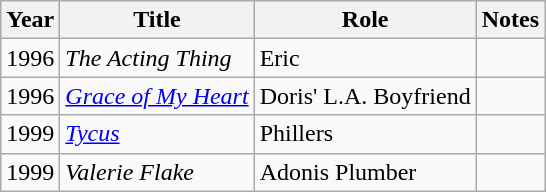<table class="wikitable sortable">
<tr>
<th>Year</th>
<th>Title</th>
<th>Role</th>
<th class="unsortable">Notes</th>
</tr>
<tr>
<td>1996</td>
<td><em>The Acting Thing</em></td>
<td>Eric</td>
<td></td>
</tr>
<tr>
<td>1996</td>
<td><em><a href='#'>Grace of My Heart</a></em></td>
<td>Doris' L.A. Boyfriend</td>
<td></td>
</tr>
<tr>
<td>1999</td>
<td><em><a href='#'>Tycus</a></em></td>
<td>Phillers</td>
<td></td>
</tr>
<tr>
<td>1999</td>
<td><em>Valerie Flake</em></td>
<td>Adonis Plumber</td>
<td></td>
</tr>
</table>
